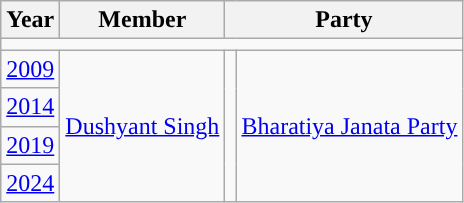<table class="wikitable">
<tr>
<th>Year</th>
<th>Member</th>
<th colspan="2">Party</th>
</tr>
<tr>
<td colspan="4"></td>
</tr>
<tr>
<td><a href='#'>2009</a></td>
<td rowspan="4"><a href='#'>Dushyant Singh</a></td>
<td rowspan="4" style="background-color: "></td>
<td rowspan="4"><a href='#'>Bharatiya Janata Party</a></td>
</tr>
<tr>
<td><a href='#'>2014</a></td>
</tr>
<tr>
<td><a href='#'>2019</a></td>
</tr>
<tr>
<td><a href='#'>2024</a></td>
</tr>
</table>
